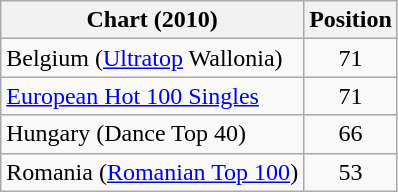<table class="wikitable sortable">
<tr>
<th>Chart (2010)</th>
<th>Position</th>
</tr>
<tr>
<td>Belgium (<a href='#'>Ultratop</a> Wallonia)</td>
<td align="center">71</td>
</tr>
<tr>
<td><a href='#'>European Hot 100 Singles</a></td>
<td align="center">71</td>
</tr>
<tr>
<td>Hungary (Dance Top 40)</td>
<td align="center">66</td>
</tr>
<tr>
<td>Romania (<a href='#'>Romanian Top 100</a>)</td>
<td align="center">53</td>
</tr>
</table>
